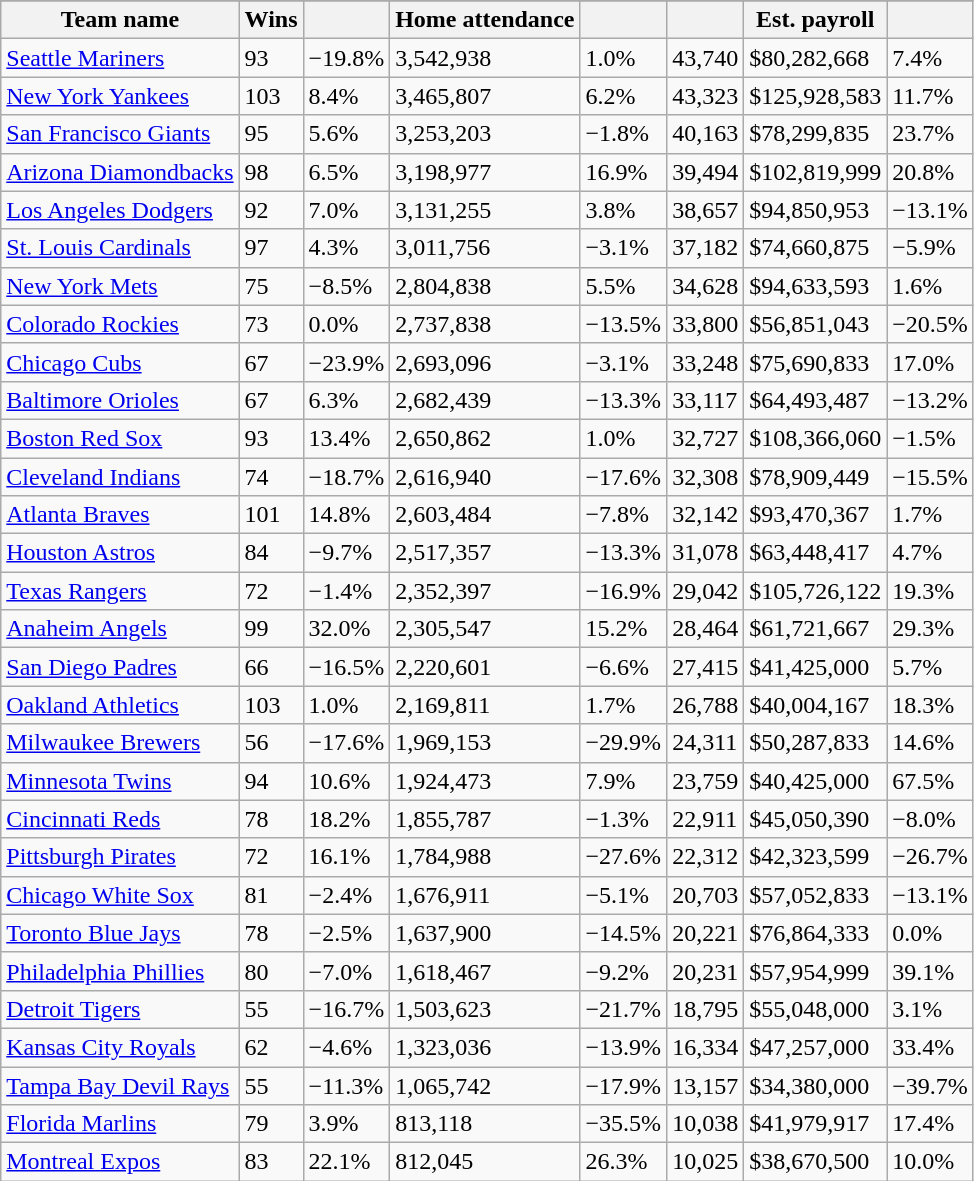<table class="wikitable sortable">
<tr style="text-align:center; font-size:larger;">
</tr>
<tr>
<th>Team name</th>
<th>Wins</th>
<th></th>
<th>Home attendance</th>
<th></th>
<th></th>
<th>Est. payroll</th>
<th></th>
</tr>
<tr>
<td><a href='#'>Seattle Mariners</a></td>
<td>93</td>
<td>−19.8%</td>
<td>3,542,938</td>
<td>1.0%</td>
<td>43,740</td>
<td>$80,282,668</td>
<td>7.4%</td>
</tr>
<tr>
<td><a href='#'>New York Yankees</a></td>
<td>103</td>
<td>8.4%</td>
<td>3,465,807</td>
<td>6.2%</td>
<td>43,323</td>
<td>$125,928,583</td>
<td>11.7%</td>
</tr>
<tr>
<td><a href='#'>San Francisco Giants</a></td>
<td>95</td>
<td>5.6%</td>
<td>3,253,203</td>
<td>−1.8%</td>
<td>40,163</td>
<td>$78,299,835</td>
<td>23.7%</td>
</tr>
<tr>
<td><a href='#'>Arizona Diamondbacks</a></td>
<td>98</td>
<td>6.5%</td>
<td>3,198,977</td>
<td>16.9%</td>
<td>39,494</td>
<td>$102,819,999</td>
<td>20.8%</td>
</tr>
<tr>
<td><a href='#'>Los Angeles Dodgers</a></td>
<td>92</td>
<td>7.0%</td>
<td>3,131,255</td>
<td>3.8%</td>
<td>38,657</td>
<td>$94,850,953</td>
<td>−13.1%</td>
</tr>
<tr>
<td><a href='#'>St. Louis Cardinals</a></td>
<td>97</td>
<td>4.3%</td>
<td>3,011,756</td>
<td>−3.1%</td>
<td>37,182</td>
<td>$74,660,875</td>
<td>−5.9%</td>
</tr>
<tr>
<td><a href='#'>New York Mets</a></td>
<td>75</td>
<td>−8.5%</td>
<td>2,804,838</td>
<td>5.5%</td>
<td>34,628</td>
<td>$94,633,593</td>
<td>1.6%</td>
</tr>
<tr>
<td><a href='#'>Colorado Rockies</a></td>
<td>73</td>
<td>0.0%</td>
<td>2,737,838</td>
<td>−13.5%</td>
<td>33,800</td>
<td>$56,851,043</td>
<td>−20.5%</td>
</tr>
<tr>
<td><a href='#'>Chicago Cubs</a></td>
<td>67</td>
<td>−23.9%</td>
<td>2,693,096</td>
<td>−3.1%</td>
<td>33,248</td>
<td>$75,690,833</td>
<td>17.0%</td>
</tr>
<tr>
<td><a href='#'>Baltimore Orioles</a></td>
<td>67</td>
<td>6.3%</td>
<td>2,682,439</td>
<td>−13.3%</td>
<td>33,117</td>
<td>$64,493,487</td>
<td>−13.2%</td>
</tr>
<tr>
<td><a href='#'>Boston Red Sox</a></td>
<td>93</td>
<td>13.4%</td>
<td>2,650,862</td>
<td>1.0%</td>
<td>32,727</td>
<td>$108,366,060</td>
<td>−1.5%</td>
</tr>
<tr>
<td><a href='#'>Cleveland Indians</a></td>
<td>74</td>
<td>−18.7%</td>
<td>2,616,940</td>
<td>−17.6%</td>
<td>32,308</td>
<td>$78,909,449</td>
<td>−15.5%</td>
</tr>
<tr>
<td><a href='#'>Atlanta Braves</a></td>
<td>101</td>
<td>14.8%</td>
<td>2,603,484</td>
<td>−7.8%</td>
<td>32,142</td>
<td>$93,470,367</td>
<td>1.7%</td>
</tr>
<tr>
<td><a href='#'>Houston Astros</a></td>
<td>84</td>
<td>−9.7%</td>
<td>2,517,357</td>
<td>−13.3%</td>
<td>31,078</td>
<td>$63,448,417</td>
<td>4.7%</td>
</tr>
<tr>
<td><a href='#'>Texas Rangers</a></td>
<td>72</td>
<td>−1.4%</td>
<td>2,352,397</td>
<td>−16.9%</td>
<td>29,042</td>
<td>$105,726,122</td>
<td>19.3%</td>
</tr>
<tr>
<td><a href='#'>Anaheim Angels</a></td>
<td>99</td>
<td>32.0%</td>
<td>2,305,547</td>
<td>15.2%</td>
<td>28,464</td>
<td>$61,721,667</td>
<td>29.3%</td>
</tr>
<tr>
<td><a href='#'>San Diego Padres</a></td>
<td>66</td>
<td>−16.5%</td>
<td>2,220,601</td>
<td>−6.6%</td>
<td>27,415</td>
<td>$41,425,000</td>
<td>5.7%</td>
</tr>
<tr>
<td><a href='#'>Oakland Athletics</a></td>
<td>103</td>
<td>1.0%</td>
<td>2,169,811</td>
<td>1.7%</td>
<td>26,788</td>
<td>$40,004,167</td>
<td>18.3%</td>
</tr>
<tr>
<td><a href='#'>Milwaukee Brewers</a></td>
<td>56</td>
<td>−17.6%</td>
<td>1,969,153</td>
<td>−29.9%</td>
<td>24,311</td>
<td>$50,287,833</td>
<td>14.6%</td>
</tr>
<tr>
<td><a href='#'>Minnesota Twins</a></td>
<td>94</td>
<td>10.6%</td>
<td>1,924,473</td>
<td>7.9%</td>
<td>23,759</td>
<td>$40,425,000</td>
<td>67.5%</td>
</tr>
<tr>
<td><a href='#'>Cincinnati Reds</a></td>
<td>78</td>
<td>18.2%</td>
<td>1,855,787</td>
<td>−1.3%</td>
<td>22,911</td>
<td>$45,050,390</td>
<td>−8.0%</td>
</tr>
<tr>
<td><a href='#'>Pittsburgh Pirates</a></td>
<td>72</td>
<td>16.1%</td>
<td>1,784,988</td>
<td>−27.6%</td>
<td>22,312</td>
<td>$42,323,599</td>
<td>−26.7%</td>
</tr>
<tr>
<td><a href='#'>Chicago White Sox</a></td>
<td>81</td>
<td>−2.4%</td>
<td>1,676,911</td>
<td>−5.1%</td>
<td>20,703</td>
<td>$57,052,833</td>
<td>−13.1%</td>
</tr>
<tr>
<td><a href='#'>Toronto Blue Jays</a></td>
<td>78</td>
<td>−2.5%</td>
<td>1,637,900</td>
<td>−14.5%</td>
<td>20,221</td>
<td>$76,864,333</td>
<td>0.0%</td>
</tr>
<tr>
<td><a href='#'>Philadelphia Phillies</a></td>
<td>80</td>
<td>−7.0%</td>
<td>1,618,467</td>
<td>−9.2%</td>
<td>20,231</td>
<td>$57,954,999</td>
<td>39.1%</td>
</tr>
<tr>
<td><a href='#'>Detroit Tigers</a></td>
<td>55</td>
<td>−16.7%</td>
<td>1,503,623</td>
<td>−21.7%</td>
<td>18,795</td>
<td>$55,048,000</td>
<td>3.1%</td>
</tr>
<tr>
<td><a href='#'>Kansas City Royals</a></td>
<td>62</td>
<td>−4.6%</td>
<td>1,323,036</td>
<td>−13.9%</td>
<td>16,334</td>
<td>$47,257,000</td>
<td>33.4%</td>
</tr>
<tr>
<td><a href='#'>Tampa Bay Devil Rays</a></td>
<td>55</td>
<td>−11.3%</td>
<td>1,065,742</td>
<td>−17.9%</td>
<td>13,157</td>
<td>$34,380,000</td>
<td>−39.7%</td>
</tr>
<tr>
<td><a href='#'>Florida Marlins</a></td>
<td>79</td>
<td>3.9%</td>
<td>813,118</td>
<td>−35.5%</td>
<td>10,038</td>
<td>$41,979,917</td>
<td>17.4%</td>
</tr>
<tr>
<td><a href='#'>Montreal Expos</a></td>
<td>83</td>
<td>22.1%</td>
<td>812,045</td>
<td>26.3%</td>
<td>10,025</td>
<td>$38,670,500</td>
<td>10.0%</td>
</tr>
</table>
